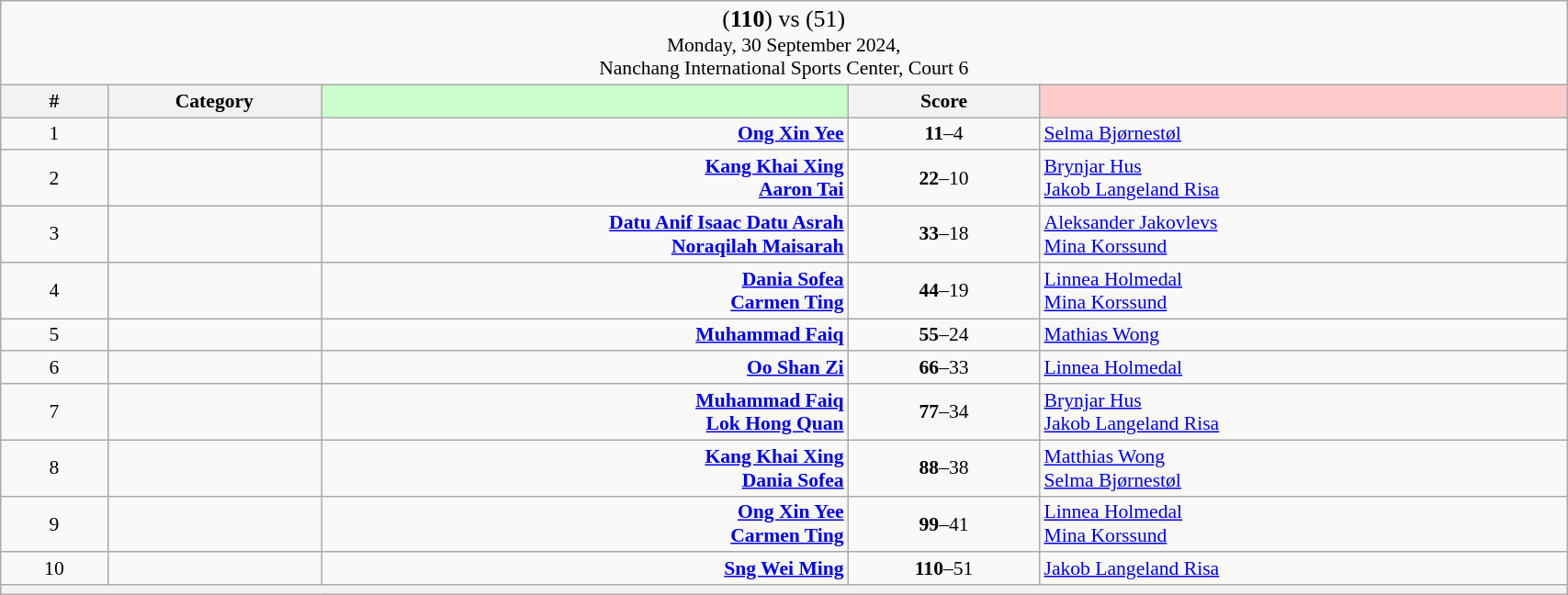<table class="wikitable mw-collapsible mw-collapsed" style="font-size:90%; text-align:center" width="90%">
<tr>
<td colspan="5"><big>(<strong>110</strong>) <strong></strong> vs  (51)</big><br>Monday, 30 September 2024, <br>Nanchang International Sports Center, Court 6</td>
</tr>
<tr>
<th width="25">#</th>
<th width="50">Category</th>
<th style="background-color:#CCFFCC" width="150"></th>
<th width="50">Score<br></th>
<th style="background-color:#FFCCCC" width="150"></th>
</tr>
<tr>
<td>1</td>
<td></td>
<td align="right"><strong><a href='#'>Ong Xin Yee</a> </strong></td>
<td><strong>11</strong>–4<br></td>
<td align="left"> <a href='#'>Selma Bjørnestøl</a></td>
</tr>
<tr>
<td>2</td>
<td></td>
<td align="right"><strong><a href='#'>Kang Khai Xing</a> <br><a href='#'>Aaron Tai</a> </strong></td>
<td><strong>22</strong>–10<br></td>
<td align="left"> <a href='#'>Brynjar Hus</a><br> <a href='#'>Jakob Langeland Risa</a></td>
</tr>
<tr>
<td>3</td>
<td></td>
<td align="right"><strong><a href='#'>Datu Anif Isaac Datu Asrah</a> <br><a href='#'>Noraqilah Maisarah</a> </strong></td>
<td><strong>33</strong>–18<br></td>
<td align="left"> <a href='#'>Aleksander Jakovlevs</a><br> <a href='#'>Mina Korssund</a></td>
</tr>
<tr>
<td>4</td>
<td></td>
<td align="right"><strong><a href='#'>Dania Sofea</a> <br><a href='#'>Carmen Ting</a> </strong></td>
<td><strong>44</strong>–19<br></td>
<td align="left"> <a href='#'>Linnea Holmedal</a><br> <a href='#'>Mina Korssund</a></td>
</tr>
<tr>
<td>5</td>
<td></td>
<td align="right"><strong><a href='#'>Muhammad Faiq</a> </strong></td>
<td><strong>55</strong>–24<br></td>
<td align="left"> <a href='#'>Mathias Wong</a></td>
</tr>
<tr>
<td>6</td>
<td></td>
<td align="right"><strong><a href='#'>Oo Shan Zi</a> </strong></td>
<td><strong>66</strong>–33<br></td>
<td align="left"> <a href='#'>Linnea Holmedal</a></td>
</tr>
<tr>
<td>7</td>
<td></td>
<td align="right"><strong><a href='#'>Muhammad Faiq</a> <br><a href='#'>Lok Hong Quan</a> </strong></td>
<td><strong>77</strong>–34<br></td>
<td align="left"> <a href='#'>Brynjar Hus</a><br> <a href='#'>Jakob Langeland Risa</a></td>
</tr>
<tr>
<td>8</td>
<td></td>
<td align="right"><strong><a href='#'>Kang Khai Xing</a> <br><a href='#'>Dania Sofea</a> </strong></td>
<td><strong>88</strong>–38<br></td>
<td align="left"> <a href='#'>Matthias Wong</a><br> <a href='#'>Selma Bjørnestøl</a></td>
</tr>
<tr>
<td>9</td>
<td></td>
<td align="right"><strong><a href='#'>Ong Xin Yee</a> <br><a href='#'>Carmen Ting</a> </strong></td>
<td><strong>99</strong>–41<br></td>
<td align="left"> <a href='#'>Linnea Holmedal</a><br> <a href='#'>Mina Korssund</a></td>
</tr>
<tr>
<td>10</td>
<td></td>
<td align="right"><strong><a href='#'>Sng Wei Ming</a> </strong></td>
<td><strong>110</strong>–51<br></td>
<td align="left"> <a href='#'>Jakob Langeland Risa</a></td>
</tr>
<tr>
<th colspan="5"></th>
</tr>
</table>
